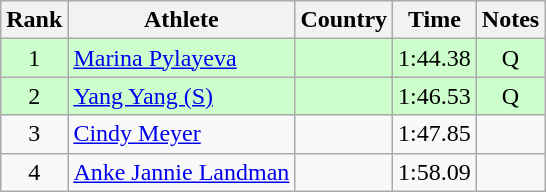<table class="wikitable" style="text-align:center">
<tr>
<th>Rank</th>
<th>Athlete</th>
<th>Country</th>
<th>Time</th>
<th>Notes</th>
</tr>
<tr bgcolor=ccffcc>
<td>1</td>
<td align=left><a href='#'>Marina Pylayeva</a></td>
<td align=left></td>
<td>1:44.38</td>
<td>Q</td>
</tr>
<tr bgcolor=ccffcc>
<td>2</td>
<td align=left><a href='#'>Yang Yang (S)</a></td>
<td align=left></td>
<td>1:46.53</td>
<td>Q</td>
</tr>
<tr>
<td>3</td>
<td align=left><a href='#'>Cindy Meyer</a></td>
<td align=left></td>
<td>1:47.85</td>
<td></td>
</tr>
<tr>
<td>4</td>
<td align=left><a href='#'>Anke Jannie Landman</a></td>
<td align=left></td>
<td>1:58.09</td>
<td></td>
</tr>
</table>
